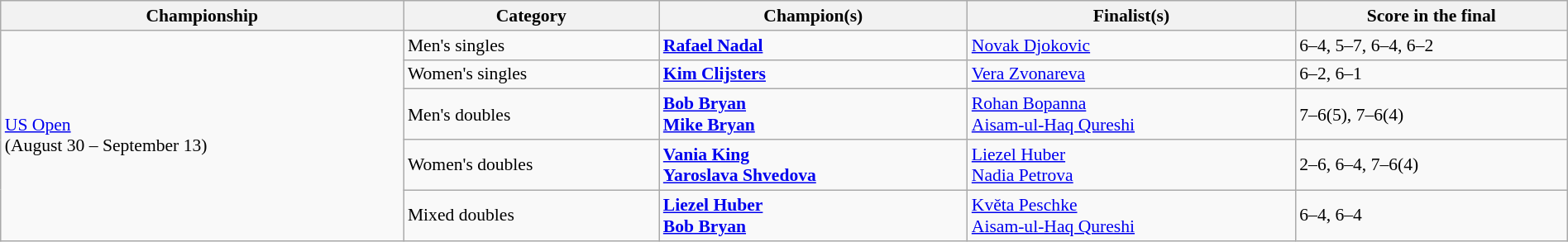<table class="wikitable" style="font-size:90%;" width=100%>
<tr>
<th>Championship</th>
<th>Category</th>
<th>Champion(s)</th>
<th>Finalist(s)</th>
<th>Score in the final</th>
</tr>
<tr>
<td rowspan="5"><a href='#'>US Open</a><br>(August 30 – September 13)</td>
<td>Men's singles</td>
<td> <strong><a href='#'>Rafael Nadal</a></strong></td>
<td> <a href='#'>Novak Djokovic</a></td>
<td>6–4, 5–7, 6–4, 6–2</td>
</tr>
<tr>
<td>Women's singles</td>
<td> <strong><a href='#'>Kim Clijsters</a></strong></td>
<td> <a href='#'>Vera Zvonareva</a></td>
<td>6–2, 6–1</td>
</tr>
<tr>
<td>Men's doubles</td>
<td> <strong><a href='#'>Bob Bryan</a></strong> <br> <strong><a href='#'>Mike Bryan</a></strong></td>
<td> <a href='#'>Rohan Bopanna</a> <br> <a href='#'>Aisam-ul-Haq Qureshi</a></td>
<td>7–6(5), 7–6(4)</td>
</tr>
<tr>
<td>Women's doubles</td>
<td> <strong><a href='#'>Vania King</a></strong> <br> <strong><a href='#'>Yaroslava Shvedova</a></strong></td>
<td> <a href='#'>Liezel Huber</a> <br> <a href='#'>Nadia Petrova</a></td>
<td>2–6, 6–4, 7–6(4)</td>
</tr>
<tr>
<td>Mixed doubles</td>
<td> <strong><a href='#'>Liezel Huber</a></strong> <br> <strong><a href='#'>Bob Bryan</a></strong></td>
<td> <a href='#'>Květa Peschke</a> <br> <a href='#'>Aisam-ul-Haq Qureshi</a></td>
<td>6–4, 6–4</td>
</tr>
</table>
